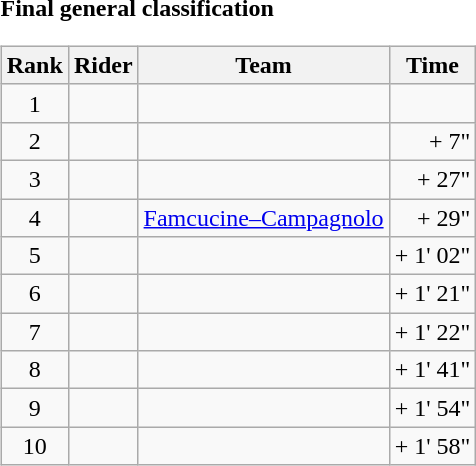<table>
<tr>
<td><strong>Final general classification</strong><br><table class="wikitable">
<tr>
<th scope="col">Rank</th>
<th scope="col">Rider</th>
<th scope="col">Team</th>
<th scope="col">Time</th>
</tr>
<tr>
<td style="text-align:center;">1</td>
<td></td>
<td></td>
<td style="text-align:right;"></td>
</tr>
<tr>
<td style="text-align:center;">2</td>
<td></td>
<td></td>
<td style="text-align:right;">+ 7"</td>
</tr>
<tr>
<td style="text-align:center;">3</td>
<td></td>
<td></td>
<td style="text-align:right;">+ 27"</td>
</tr>
<tr>
<td style="text-align:center;">4</td>
<td></td>
<td><a href='#'>Famcucine–Campagnolo</a></td>
<td style="text-align:right;">+ 29"</td>
</tr>
<tr>
<td style="text-align:center;">5</td>
<td></td>
<td></td>
<td style="text-align:right;">+ 1' 02"</td>
</tr>
<tr>
<td style="text-align:center;">6</td>
<td></td>
<td></td>
<td style="text-align:right;">+ 1' 21"</td>
</tr>
<tr>
<td style="text-align:center;">7</td>
<td></td>
<td></td>
<td style="text-align:right;">+ 1' 22"</td>
</tr>
<tr>
<td style="text-align:center;">8</td>
<td></td>
<td></td>
<td style="text-align:right;">+ 1' 41"</td>
</tr>
<tr>
<td style="text-align:center;">9</td>
<td></td>
<td></td>
<td style="text-align:right;">+ 1' 54"</td>
</tr>
<tr>
<td style="text-align:center;">10</td>
<td></td>
<td></td>
<td style="text-align:right;">+ 1' 58"</td>
</tr>
</table>
</td>
</tr>
</table>
